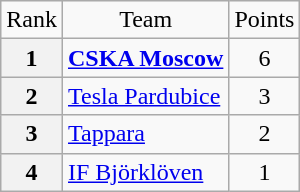<table class="wikitable" style="text-align: center;">
<tr>
<td>Rank</td>
<td>Team</td>
<td>Points</td>
</tr>
<tr>
<th>1</th>
<td style="text-align: left;"> <strong><a href='#'>CSKA Moscow</a></strong></td>
<td>6</td>
</tr>
<tr>
<th>2</th>
<td style="text-align: left;"> <a href='#'>Tesla Pardubice</a></td>
<td>3</td>
</tr>
<tr>
<th>3</th>
<td style="text-align: left;"> <a href='#'>Tappara</a></td>
<td>2</td>
</tr>
<tr>
<th>4</th>
<td style="text-align: left;"> <a href='#'>IF Björklöven</a></td>
<td>1</td>
</tr>
</table>
